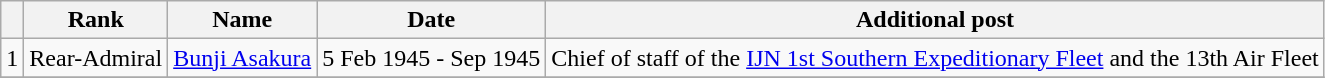<table class=wikitable>
<tr>
<th></th>
<th>Rank</th>
<th>Name</th>
<th>Date</th>
<th>Additional post</th>
</tr>
<tr>
<td>1</td>
<td>Rear-Admiral</td>
<td><a href='#'>Bunji Asakura</a></td>
<td>5 Feb 1945 - Sep 1945</td>
<td>Chief of staff of the <a href='#'>IJN 1st Southern Expeditionary Fleet</a> and the 13th Air Fleet</td>
</tr>
<tr>
</tr>
</table>
